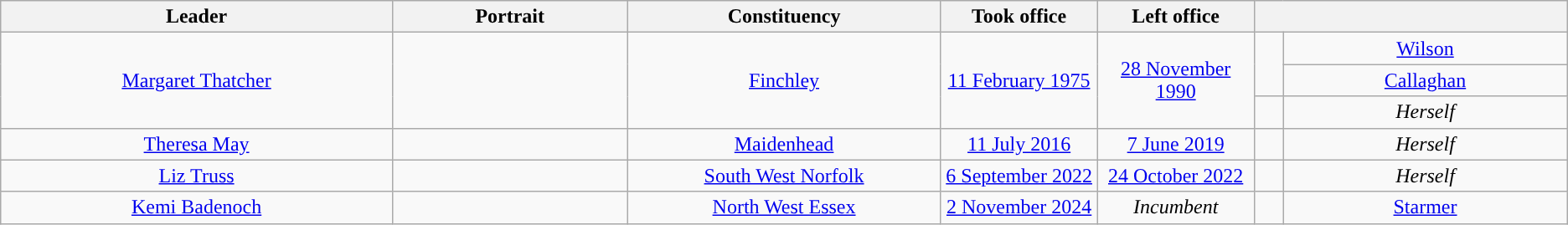<table class="wikitable" style="text-align:center">
<tr>
<th style="width:25%;">Leader<br></th>
<th width=60>Portrait</th>
<th style="width:20%;">Constituency</th>
<th style="width:10%;">Took office</th>
<th style="width:10%;">Left office</th>
<th colspan="2" style="width:20%;"></th>
</tr>
<tr>
<td rowspan=3><a href='#'>Margaret Thatcher</a><br></td>
<td rowspan=3></td>
<td rowspan=3><a href='#'>Finchley</a></td>
<td rowspan=3><a href='#'>11 February 1975</a></td>
<td rowspan=3><a href='#'>28 November 1990</a></td>
<td rowspan=2 style="background-color: "></td>
<td><a href='#'>Wilson</a></td>
</tr>
<tr>
<td><a href='#'>Callaghan</a></td>
</tr>
<tr>
<td style="background-color: "></td>
<td><em>Herself</em></td>
</tr>
<tr>
<td><a href='#'>Theresa May</a><br></td>
<td></td>
<td><a href='#'>Maidenhead</a></td>
<td><a href='#'>11 July 2016</a></td>
<td><a href='#'>7 June 2019</a></td>
<td style="background-color: "></td>
<td><em>Herself</em></td>
</tr>
<tr>
<td><a href='#'>Liz Truss</a><br></td>
<td></td>
<td><a href='#'>South West Norfolk</a></td>
<td><a href='#'>6 September 2022</a></td>
<td><a href='#'>24 October 2022</a></td>
<td style="background-color: "></td>
<td><em>Herself</em></td>
</tr>
<tr>
<td><a href='#'>Kemi Badenoch</a><br></td>
<td></td>
<td><a href='#'>North West Essex</a></td>
<td><a href='#'>2 November 2024</a></td>
<td><em>Incumbent</em></td>
<td style="background-color: "></td>
<td><a href='#'>Starmer</a></td>
</tr>
</table>
